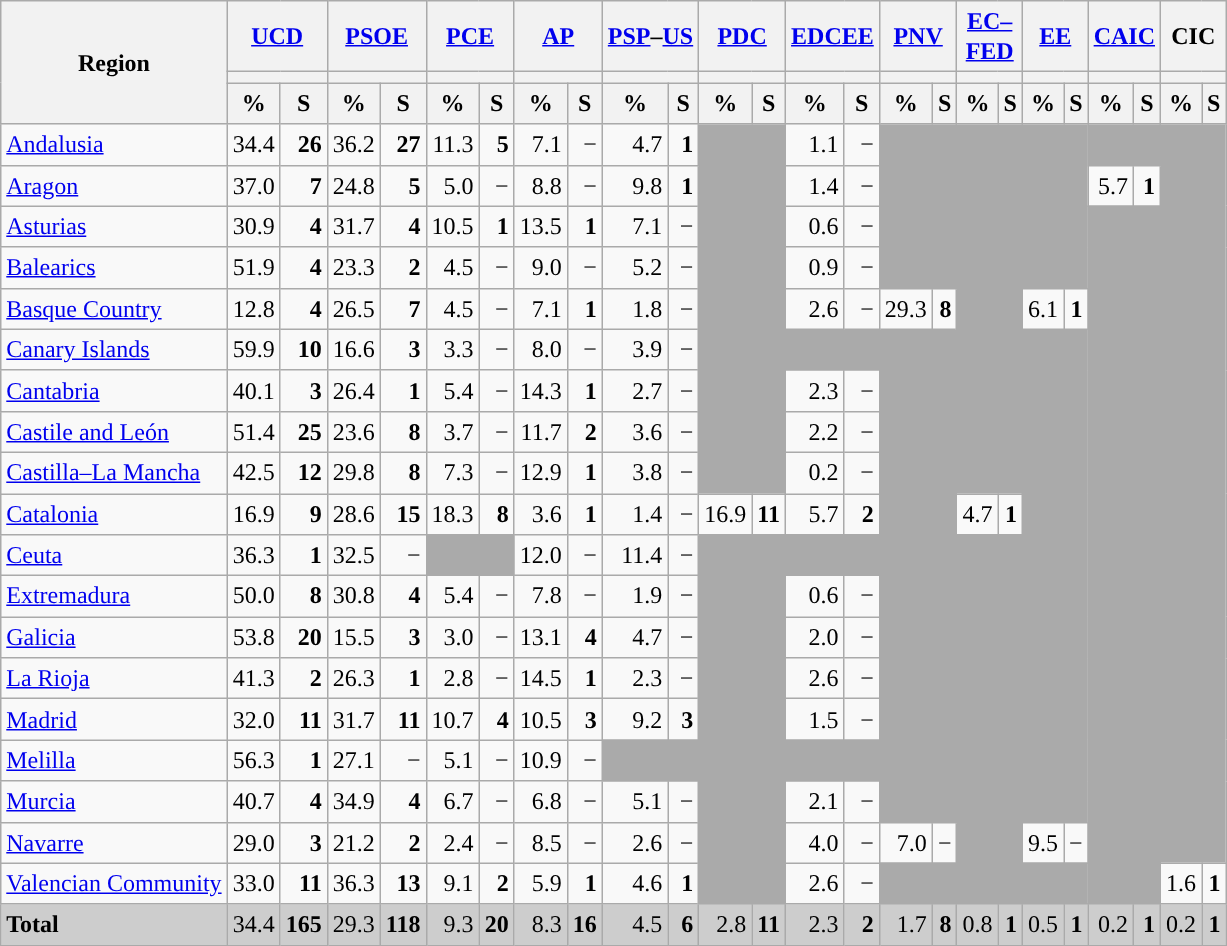<table class="wikitable sortable" style="text-align:right; line-height:20px;">
<tr>
<th rowspan="3">Region</th>
<th colspan="2" width="30px" class="unsortable"><a href='#'>UCD</a></th>
<th colspan="2" width="30px" class="unsortable"><a href='#'>PSOE</a></th>
<th colspan="2" width="30px" class="unsortable"><a href='#'>PCE</a></th>
<th colspan="2" width="30px" class="unsortable"><a href='#'>AP</a></th>
<th colspan="2" width="30px" class="unsortable"><a href='#'>PSP</a>–<a href='#'>US</a></th>
<th colspan="2" width="30px" class="unsortable"><a href='#'>PDC</a></th>
<th colspan="2" width="30px" class="unsortable"><a href='#'>EDCEE</a></th>
<th colspan="2" width="30px" class="unsortable"><a href='#'>PNV</a></th>
<th colspan="2" width="30px" class="unsortable"><a href='#'>EC–FED</a></th>
<th colspan="2" width="30px" class="unsortable"><a href='#'>EE</a></th>
<th colspan="2" width="30px" class="unsortable"><a href='#'>CAIC</a></th>
<th colspan="2" width="30px" class="unsortable">CIC</th>
</tr>
<tr>
<th colspan="2" style="background:"></th>
<th colspan="2" style="background:"></th>
<th colspan="2" style="background:"></th>
<th colspan="2" style="background:"></th>
<th colspan="2" style="background:"></th>
<th colspan="2" style="background:"></th>
<th colspan="2" style="background:"></th>
<th colspan="2" style="background:"></th>
<th colspan="2" style="background:"></th>
<th colspan="2" style="background:"></th>
<th colspan="2" style="background:"></th>
<th colspan="2" style="background:"></th>
</tr>
<tr>
<th data-sort-type="number">%</th>
<th data-sort-type="number">S</th>
<th data-sort-type="number">%</th>
<th data-sort-type="number">S</th>
<th data-sort-type="number">%</th>
<th data-sort-type="number">S</th>
<th data-sort-type="number">%</th>
<th data-sort-type="number">S</th>
<th data-sort-type="number">%</th>
<th data-sort-type="number">S</th>
<th data-sort-type="number">%</th>
<th data-sort-type="number">S</th>
<th data-sort-type="number">%</th>
<th data-sort-type="number">S</th>
<th data-sort-type="number">%</th>
<th data-sort-type="number">S</th>
<th data-sort-type="number">%</th>
<th data-sort-type="number">S</th>
<th data-sort-type="number">%</th>
<th data-sort-type="number">S</th>
<th data-sort-type="number">%</th>
<th data-sort-type="number">S</th>
<th data-sort-type="number">%</th>
<th data-sort-type="number">S</th>
</tr>
<tr>
<td align="left"><a href='#'>Andalusia</a></td>
<td>34.4</td>
<td><strong>26</strong></td>
<td style="background:">36.2</td>
<td><strong>27</strong></td>
<td>11.3</td>
<td><strong>5</strong></td>
<td>7.1</td>
<td>−</td>
<td>4.7</td>
<td><strong>1</strong></td>
<td colspan="2" rowspan="9" bgcolor="#AAAAAA"></td>
<td>1.1</td>
<td>−</td>
<td colspan="2" rowspan="4" bgcolor="#AAAAAA"></td>
<td colspan="2" rowspan="9" bgcolor="#AAAAAA"></td>
<td colspan="2" rowspan="4" bgcolor="#AAAAAA"></td>
<td colspan="2" bgcolor="#AAAAAA"></td>
<td colspan="2" rowspan="18" bgcolor="#AAAAAA"></td>
</tr>
<tr>
<td align="left"><a href='#'>Aragon</a></td>
<td style="background:">37.0</td>
<td><strong>7</strong></td>
<td>24.8</td>
<td><strong>5</strong></td>
<td>5.0</td>
<td>−</td>
<td>8.8</td>
<td>−</td>
<td>9.8</td>
<td><strong>1</strong></td>
<td>1.4</td>
<td>−</td>
<td>5.7</td>
<td><strong>1</strong></td>
</tr>
<tr>
<td align="left"><a href='#'>Asturias</a></td>
<td>30.9</td>
<td><strong>4</strong></td>
<td style="background:">31.7</td>
<td><strong>4</strong></td>
<td>10.5</td>
<td><strong>1</strong></td>
<td>13.5</td>
<td><strong>1</strong></td>
<td>7.1</td>
<td>−</td>
<td>0.6</td>
<td>−</td>
<td colspan="2" rowspan="17" bgcolor="#AAAAAA"></td>
</tr>
<tr>
<td align="left"><a href='#'>Balearics</a></td>
<td style="background:">51.9</td>
<td><strong>4</strong></td>
<td>23.3</td>
<td><strong>2</strong></td>
<td>4.5</td>
<td>−</td>
<td>9.0</td>
<td>−</td>
<td>5.2</td>
<td>−</td>
<td>0.9</td>
<td>−</td>
</tr>
<tr>
<td align="left"><a href='#'>Basque Country</a></td>
<td>12.8</td>
<td><strong>4</strong></td>
<td>26.5</td>
<td><strong>7</strong></td>
<td>4.5</td>
<td>−</td>
<td>7.1</td>
<td><strong>1</strong></td>
<td>1.8</td>
<td>−</td>
<td>2.6</td>
<td>−</td>
<td style="background:">29.3</td>
<td><strong>8</strong></td>
<td>6.1</td>
<td><strong>1</strong></td>
</tr>
<tr>
<td align="left"><a href='#'>Canary Islands</a></td>
<td style="background:">59.9</td>
<td><strong>10</strong></td>
<td>16.6</td>
<td><strong>3</strong></td>
<td>3.3</td>
<td>−</td>
<td>8.0</td>
<td>−</td>
<td>3.9</td>
<td>−</td>
<td colspan="2" bgcolor="#AAAAAA"></td>
<td colspan="2" rowspan="12" bgcolor="#AAAAAA"></td>
<td colspan="2" rowspan="12" bgcolor="#AAAAAA"></td>
</tr>
<tr>
<td align="left"><a href='#'>Cantabria</a></td>
<td style="background:">40.1</td>
<td><strong>3</strong></td>
<td>26.4</td>
<td><strong>1</strong></td>
<td>5.4</td>
<td>−</td>
<td>14.3</td>
<td><strong>1</strong></td>
<td>2.7</td>
<td>−</td>
<td>2.3</td>
<td>−</td>
</tr>
<tr>
<td align="left"><a href='#'>Castile and León</a></td>
<td style="background:">51.4</td>
<td><strong>25</strong></td>
<td>23.6</td>
<td><strong>8</strong></td>
<td>3.7</td>
<td>−</td>
<td>11.7</td>
<td><strong>2</strong></td>
<td>3.6</td>
<td>−</td>
<td>2.2</td>
<td>−</td>
</tr>
<tr>
<td align="left"><a href='#'>Castilla–La Mancha</a></td>
<td style="background:">42.5</td>
<td><strong>12</strong></td>
<td>29.8</td>
<td><strong>8</strong></td>
<td>7.3</td>
<td>−</td>
<td>12.9</td>
<td><strong>1</strong></td>
<td>3.8</td>
<td>−</td>
<td>0.2</td>
<td>−</td>
</tr>
<tr>
<td align="left"><a href='#'>Catalonia</a></td>
<td>16.9</td>
<td><strong>9</strong></td>
<td style="background:">28.6</td>
<td><strong>15</strong></td>
<td>18.3</td>
<td><strong>8</strong></td>
<td>3.6</td>
<td><strong>1</strong></td>
<td>1.4</td>
<td>−</td>
<td>16.9</td>
<td><strong>11</strong></td>
<td>5.7</td>
<td><strong>2</strong></td>
<td>4.7</td>
<td><strong>1</strong></td>
</tr>
<tr>
<td align="left"><a href='#'>Ceuta</a></td>
<td style="background:">36.3</td>
<td><strong>1</strong></td>
<td>32.5</td>
<td>−</td>
<td colspan="2" bgcolor="#AAAAAA"></td>
<td>12.0</td>
<td>−</td>
<td>11.4</td>
<td>−</td>
<td colspan="2" rowspan="9" bgcolor="#AAAAAA"></td>
<td colspan="2" bgcolor="#AAAAAA"></td>
<td colspan="2" rowspan="9" bgcolor="#AAAAAA"></td>
</tr>
<tr>
<td align="left"><a href='#'>Extremadura</a></td>
<td style="background:">50.0</td>
<td><strong>8</strong></td>
<td>30.8</td>
<td><strong>4</strong></td>
<td>5.4</td>
<td>−</td>
<td>7.8</td>
<td>−</td>
<td>1.9</td>
<td>−</td>
<td>0.6</td>
<td>−</td>
</tr>
<tr>
<td align="left"><a href='#'>Galicia</a></td>
<td style="background:">53.8</td>
<td><strong>20</strong></td>
<td>15.5</td>
<td><strong>3</strong></td>
<td>3.0</td>
<td>−</td>
<td>13.1</td>
<td><strong>4</strong></td>
<td>4.7</td>
<td>−</td>
<td>2.0</td>
<td>−</td>
</tr>
<tr>
<td align="left"><a href='#'>La Rioja</a></td>
<td style="background:">41.3</td>
<td><strong>2</strong></td>
<td>26.3</td>
<td><strong>1</strong></td>
<td>2.8</td>
<td>−</td>
<td>14.5</td>
<td><strong>1</strong></td>
<td>2.3</td>
<td>−</td>
<td>2.6</td>
<td>−</td>
</tr>
<tr>
<td align="left"><a href='#'>Madrid</a></td>
<td style="background:">32.0</td>
<td><strong>11</strong></td>
<td>31.7</td>
<td><strong>11</strong></td>
<td>10.7</td>
<td><strong>4</strong></td>
<td>10.5</td>
<td><strong>3</strong></td>
<td>9.2</td>
<td><strong>3</strong></td>
<td>1.5</td>
<td>−</td>
</tr>
<tr>
<td align="left"><a href='#'>Melilla</a></td>
<td style="background:">56.3</td>
<td><strong>1</strong></td>
<td>27.1</td>
<td>−</td>
<td>5.1</td>
<td>−</td>
<td>10.9</td>
<td>−</td>
<td colspan="2" bgcolor="#AAAAAA"></td>
<td colspan="2" bgcolor="#AAAAAA"></td>
</tr>
<tr>
<td align="left"><a href='#'>Murcia</a></td>
<td style="background:">40.7</td>
<td><strong>4</strong></td>
<td>34.9</td>
<td><strong>4</strong></td>
<td>6.7</td>
<td>−</td>
<td>6.8</td>
<td>−</td>
<td>5.1</td>
<td>−</td>
<td>2.1</td>
<td>−</td>
</tr>
<tr>
<td align="left"><a href='#'>Navarre</a></td>
<td style="background:">29.0</td>
<td><strong>3</strong></td>
<td>21.2</td>
<td><strong>2</strong></td>
<td>2.4</td>
<td>−</td>
<td>8.5</td>
<td>−</td>
<td>2.6</td>
<td>−</td>
<td>4.0</td>
<td>−</td>
<td>7.0</td>
<td>−</td>
<td>9.5</td>
<td>−</td>
</tr>
<tr>
<td align="left"><a href='#'>Valencian Community</a></td>
<td>33.0</td>
<td><strong>11</strong></td>
<td style="background:">36.3</td>
<td><strong>13</strong></td>
<td>9.1</td>
<td><strong>2</strong></td>
<td>5.9</td>
<td><strong>1</strong></td>
<td>4.6</td>
<td><strong>1</strong></td>
<td>2.6</td>
<td>−</td>
<td colspan="2" bgcolor="#AAAAAA"></td>
<td colspan="2" bgcolor="#AAAAAA"></td>
<td>1.6</td>
<td><strong>1</strong></td>
</tr>
<tr style="background:#CDCDCD;">
<td align="left"><strong>Total</strong></td>
<td style="background:">34.4</td>
<td><strong>165</strong></td>
<td>29.3</td>
<td><strong>118</strong></td>
<td>9.3</td>
<td><strong>20</strong></td>
<td>8.3</td>
<td><strong>16</strong></td>
<td>4.5</td>
<td><strong>6</strong></td>
<td>2.8</td>
<td><strong>11</strong></td>
<td>2.3</td>
<td><strong>2</strong></td>
<td>1.7</td>
<td><strong>8</strong></td>
<td>0.8</td>
<td><strong>1</strong></td>
<td>0.5</td>
<td><strong>1</strong></td>
<td>0.2</td>
<td><strong>1</strong></td>
<td>0.2</td>
<td><strong>1</strong></td>
</tr>
</table>
